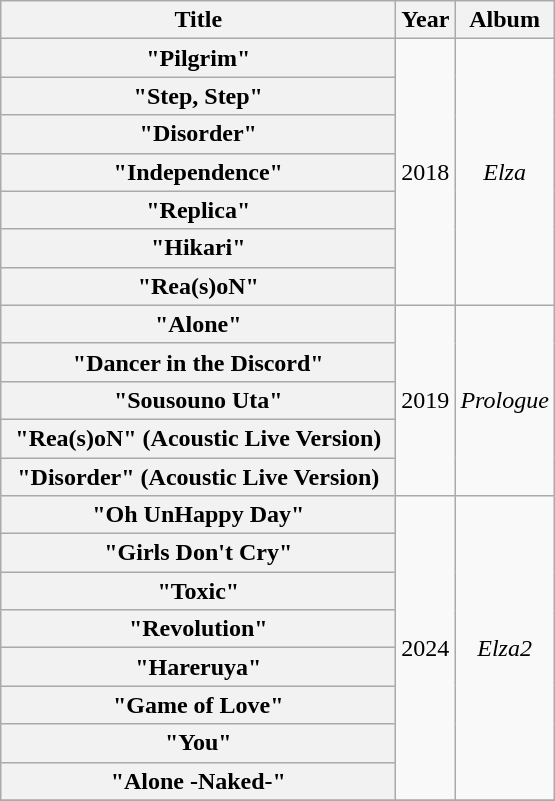<table class="wikitable plainrowheaders" style="text-align:center;">
<tr>
<th scope="col" rowspan="1" style="width:16em;">Title</th>
<th scope="col" rowspan="1">Year</th>
<th scope="col" rowspan="1">Album</th>
</tr>
<tr>
<th scope="row">"Pilgrim"</th>
<td rowspan="7">2018</td>
<td rowspan="7"><em>Elza</em></td>
</tr>
<tr>
<th scope="row">"Step, Step"</th>
</tr>
<tr>
<th scope="row">"Disorder"</th>
</tr>
<tr>
<th scope="row">"Independence"</th>
</tr>
<tr>
<th scope="row">"Replica"</th>
</tr>
<tr>
<th scope="row">"Hikari"</th>
</tr>
<tr>
<th scope="row">"Rea(s)oN"</th>
</tr>
<tr>
<th scope="row">"Alone"</th>
<td rowspan="5">2019</td>
<td rowspan="5"><em>Prologue</em></td>
</tr>
<tr>
<th scope="row">"Dancer in the Discord"</th>
</tr>
<tr>
<th scope="row">"Sousouno Uta"</th>
</tr>
<tr>
<th scope="row">"Rea(s)oN" (Acoustic Live Version)</th>
</tr>
<tr>
<th scope="row">"Disorder" (Acoustic Live Version)</th>
</tr>
<tr>
<th scope="row">"Oh UnHappy Day"</th>
<td rowspan="8">2024</td>
<td rowspan="8"><em>Elza2</em></td>
</tr>
<tr>
<th scope="row">"Girls Don't Cry"</th>
</tr>
<tr>
<th scope="row">"Toxic"</th>
</tr>
<tr>
<th scope="row">"Revolution"</th>
</tr>
<tr>
<th scope="row">"Hareruya"</th>
</tr>
<tr>
<th scope="row">"Game of Love"</th>
</tr>
<tr>
<th scope="row">"You"</th>
</tr>
<tr>
<th scope="row">"Alone -Naked-"</th>
</tr>
<tr>
</tr>
</table>
